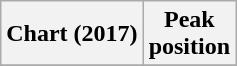<table class="wikitable plainrowheaders" style="text-align:center">
<tr>
<th scope="col">Chart (2017)</th>
<th scope="col">Peak<br> position</th>
</tr>
<tr>
</tr>
</table>
